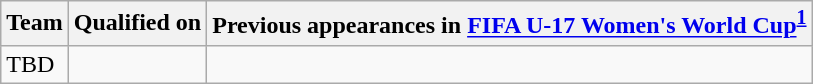<table class="wikitable sortable">
<tr>
<th>Team</th>
<th>Qualified on</th>
<th data-sort-type="number">Previous appearances in <a href='#'>FIFA U-17 Women's World Cup</a><sup><strong><a href='#'>1</a></strong></sup></th>
</tr>
<tr>
<td>TBD</td>
<td></td>
<td></td>
</tr>
</table>
